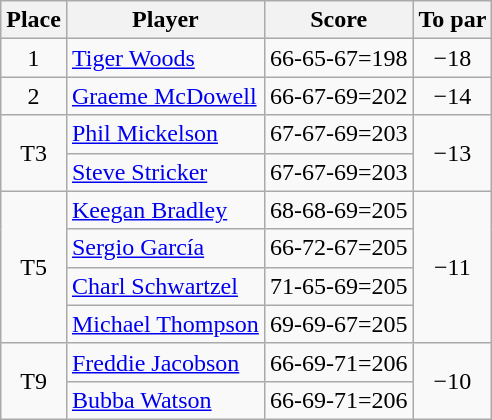<table class="wikitable">
<tr>
<th>Place</th>
<th>Player</th>
<th>Score</th>
<th>To par</th>
</tr>
<tr>
<td align=center>1</td>
<td> <a href='#'>Tiger Woods</a></td>
<td align=center>66-65-67=198</td>
<td align=center>−18</td>
</tr>
<tr>
<td align=center>2</td>
<td> <a href='#'>Graeme McDowell</a></td>
<td align=center>66-67-69=202</td>
<td align=center>−14</td>
</tr>
<tr>
<td rowspan=2 align=center>T3</td>
<td> <a href='#'>Phil Mickelson</a></td>
<td align=center>67-67-69=203</td>
<td rowspan=2 align=center>−13</td>
</tr>
<tr>
<td> <a href='#'>Steve Stricker</a></td>
<td align=center>67-67-69=203</td>
</tr>
<tr>
<td rowspan=4 align=center>T5</td>
<td> <a href='#'>Keegan Bradley</a></td>
<td align=center>68-68-69=205</td>
<td rowspan=4 align=center>−11</td>
</tr>
<tr>
<td> <a href='#'>Sergio García</a></td>
<td align=center>66-72-67=205</td>
</tr>
<tr>
<td> <a href='#'>Charl Schwartzel</a></td>
<td align=center>71-65-69=205</td>
</tr>
<tr>
<td> <a href='#'>Michael Thompson</a></td>
<td align=center>69-69-67=205</td>
</tr>
<tr>
<td rowspan=2 align=center>T9</td>
<td> <a href='#'>Freddie Jacobson</a></td>
<td align=center>66-69-71=206</td>
<td rowspan=2 align=center>−10</td>
</tr>
<tr>
<td> <a href='#'>Bubba Watson</a></td>
<td align=center>66-69-71=206</td>
</tr>
</table>
